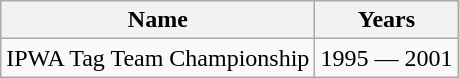<table class="wikitable" border="1">
<tr>
<th>Name</th>
<th>Years</th>
</tr>
<tr>
<td>IPWA Tag Team Championship</td>
<td>1995 — 2001</td>
</tr>
</table>
